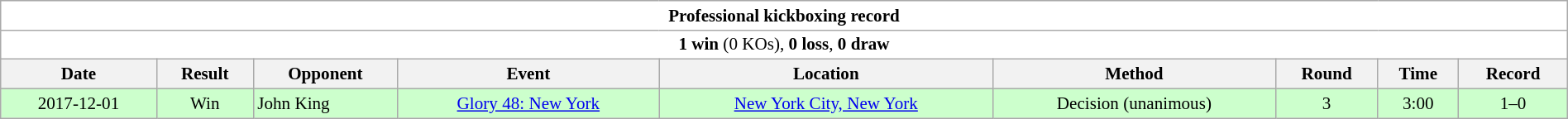<table class="wikitable collapsible" style="font-size:88%; text-align:center; width:100%;">
<tr>
<th colspan=9 style="background:#fff">Professional kickboxing record</th>
</tr>
<tr>
<td colspan=9 style="background:#fff"><strong>1 win</strong> (0 KOs), <strong>0 loss</strong>, <strong>0 draw</strong></td>
</tr>
<tr>
<th>Date</th>
<th>Result</th>
<th>Opponent</th>
<th>Event</th>
<th>Location</th>
<th>Method</th>
<th>Round</th>
<th>Time</th>
<th>Record</th>
</tr>
<tr style="text-align:center; background:#cfc;">
<td>2017-12-01</td>
<td>Win</td>
<td align=left> John King</td>
<td><a href='#'>Glory 48: New York</a></td>
<td><a href='#'>New York City, New York</a></td>
<td>Decision (unanimous)</td>
<td>3</td>
<td>3:00</td>
<td>1–0</td>
</tr>
</table>
